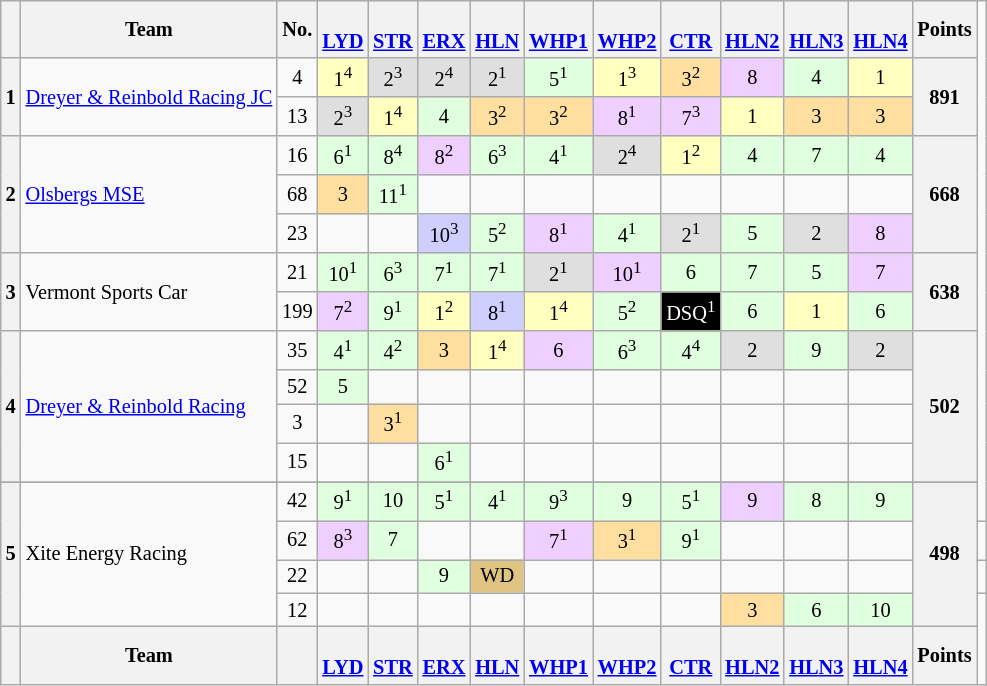<table class="wikitable" style="font-size:85%; text-align:center;">
<tr>
<th></th>
<th>Team</th>
<th>No.</th>
<th><br><a href='#'>LYD</a></th>
<th><br><a href='#'>STR</a></th>
<th><br><a href='#'>ERX</a></th>
<th><br><a href='#'>HLN</a></th>
<th><br><a href='#'>WHP1</a></th>
<th><br><a href='#'>WHP2</a></th>
<th><br><a href='#'>CTR</a></th>
<th><br><a href='#'>HLN2</a></th>
<th><br><a href='#'>HLN3</a></th>
<th><br><a href='#'>HLN4</a></th>
<th>Points</th>
</tr>
<tr>
<th rowspan="2">1</th>
<td rowspan="2" align="left"> <a href='#'>Dreyer & Reinbold Racing JC</a></td>
<td>4</td>
<td style="background:#FFFFBF;">1<sup>4</sup></td>
<td style="background:#DFDFDF;">2<sup>3</sup></td>
<td style="background:#DFDFDF;">2<sup>4</sup></td>
<td style="background:#DFDFDF;">2<sup>1</sup></td>
<td style="background:#DFFFDF;">5<sup>1</sup></td>
<td style="background:#FFFFBF;">1<sup>3</sup></td>
<td style="background:#FFDF9F;">3<sup>2</sup></td>
<td style="background:#EFCFFF">8</td>
<td style="background:#DFFFDF;">4</td>
<td style="background:#FFFFBF;">1</td>
<th rowspan="2">891</th>
</tr>
<tr>
<td>13</td>
<td style="background:#DFDFDF;">2<sup>3</sup></td>
<td style="background:#FFFFBF;">1<sup>4</sup></td>
<td style="background:#DFFFDF;">4</td>
<td style="background:#FFDF9F;">3<sup>2</sup></td>
<td style="background:#FFDF9F;">3<sup>2</sup></td>
<td style="background:#EFCFFF;">8<sup>1</sup></td>
<td style="background:#EFCFFF;">7<sup>3</sup></td>
<td style="background:#FFFFBF;">1</td>
<td style="background:#FFDF9F;">3</td>
<td style="background:#FFDF9F;">3</td>
</tr>
<tr>
<th rowspan="3">2</th>
<td rowspan="3" align="left"> <a href='#'>Olsbergs MSE</a></td>
<td>16</td>
<td style="background:#DFFFDF;">6<sup>1</sup></td>
<td style="background:#DFFFDF;">8<sup>4</sup></td>
<td style="background:#EFCFFF;">8<sup>2</sup></td>
<td style="background:#DFFFDF;">6<sup>3</sup></td>
<td style="background:#DFFFDF;">4<sup>1</sup></td>
<td style="background:#DFDFDF;">2<sup>4</sup></td>
<td style="background:#FFFFBF;">1<sup>2</sup></td>
<td style="background:#DFFFDF;">4</td>
<td style="background:#DFFFDF;">7</td>
<td style="background:#DFFFDF;">4</td>
<th rowspan="3">668</th>
</tr>
<tr>
<td>68</td>
<td style="background:#FFDF9F;">3</td>
<td style="background:#DFFFDF;">11<sup>1</sup></td>
<td></td>
<td></td>
<td></td>
<td></td>
<td></td>
<td></td>
<td></td>
<td></td>
</tr>
<tr>
<td>23</td>
<td></td>
<td></td>
<td style="background:#cfcfff">10<sup>3</sup></td>
<td style="background:#DFFFDF;">5<sup>2</sup></td>
<td style="background:#EFCFFF;">8<sup>1</sup></td>
<td style="background:#DFFFDF;">4<sup>1</sup></td>
<td style="background:#DFDFDF;">2<sup>1</sup></td>
<td style="background:#DFFFDF;">5</td>
<td style="background:#DFDFDF;">2</td>
<td style="background:#EFCFFF">8</td>
</tr>
<tr>
<th rowspan="2">3</th>
<td rowspan="2" align="left"> Vermont Sports Car</td>
<td>21</td>
<td style="background:#DFFFDF;">10<sup>1</sup></td>
<td style="background:#DFFFDF;">6<sup>3</sup></td>
<td style="background:#DFFFDF;">7<sup>1</sup></td>
<td style="background:#DFFFDF;">7<sup>1</sup></td>
<td style="background:#DFDFDF;">2<sup>1</sup></td>
<td style="background:#EFCFFF;">10<sup>1</sup></td>
<td style="background:#DFFFDF;">6</td>
<td style="background:#DFFFDF;">7</td>
<td style="background:#DFFFDF;">5</td>
<td style="background:#EFCFFF">7</td>
<th rowspan="2">638</th>
</tr>
<tr>
<td>199</td>
<td style="background:#EFCFFF;">7<sup>2</sup></td>
<td style="background:#DFFFDF;">9<sup>1</sup></td>
<td style="background:#FFFFBF;">1<sup>2</sup></td>
<td style="background:#CFCFFF">8<sup>1</sup></td>
<td style="background:#FFFFBF;">1<sup>4</sup></td>
<td style="background:#DFFFDF;">5<sup>2</sup></td>
<td style="background-color:#000000; color:white">DSQ<sup>1</sup></td>
<td style="background:#DFFFDF;">6</td>
<td style="background:#FFFFBF;">1</td>
<td style="background:#DFFFDF;">6</td>
</tr>
<tr>
<th rowspan="4">4</th>
<td rowspan="4" align="left"> <a href='#'>Dreyer & Reinbold Racing</a></td>
<td>35</td>
<td style="background:#DFFFDF;">4<sup>1</sup></td>
<td style="background:#DFFFDF;">4<sup>2</sup></td>
<td style="background:#FFDF9F;">3</td>
<td style="background:#FFFFBF;">1<sup>4</sup></td>
<td style="background:#EFCFFF;">6</td>
<td style="background:#DFFFDF;">6<sup>3</sup></td>
<td style="background:#DFFFDF;">4<sup>4</sup></td>
<td style="background:#DFDFDF;">2</td>
<td style="background:#DFFFDF;">9</td>
<td style="background:#DFDFDF;">2</td>
<th rowspan="4">502</th>
</tr>
<tr>
<td>52</td>
<td style="background:#DFFFDF;">5</td>
<td></td>
<td></td>
<td></td>
<td></td>
<td></td>
<td></td>
<td></td>
<td></td>
<td></td>
</tr>
<tr>
<td>3</td>
<td></td>
<td style="background:#FFDF9F;">3<sup>1</sup></td>
<td></td>
<td></td>
<td></td>
<td></td>
<td></td>
<td></td>
<td></td>
<td></td>
</tr>
<tr>
<td>15</td>
<td></td>
<td></td>
<td style="background:#DFFFDF;">6<sup>1</sup></td>
<td></td>
<td></td>
<td></td>
<td></td>
<td></td>
<td></td>
<td></td>
</tr>
<tr>
</tr>
<tr>
<th rowspan="4">5</th>
<td rowspan="4" align="left"> Xite Energy Racing</td>
<td>42</td>
<td style="background:#DFFFDF;">9<sup>1</sup></td>
<td style="background:#DFFFDF;">10</td>
<td style="background:#DFFFDF">5<sup>1</sup></td>
<td style="background:#DFFFDF">4<sup>1</sup></td>
<td style="background:#DFFFDF;">9<sup>3</sup></td>
<td style="background:#DFFFDF;">9</td>
<td style="background:#DFFFDF">5<sup>1</sup></td>
<td style="background:#EFCFFF">9</td>
<td style="background:#DFFFDF;">8</td>
<td style="background:#DFFFDF;">9</td>
<th rowspan="4">498</th>
</tr>
<tr>
<td>62</td>
<td style="background:#EFCFFF;">8<sup>3</sup></td>
<td style="background:#DFFFDF;">7</td>
<td></td>
<td></td>
<td style="background:#EFCFFF;">7<sup>1</sup></td>
<td style="background:#FFDF9F;">3<sup>1</sup></td>
<td style="background:#DFFFDF;">9<sup>1</sup></td>
<td></td>
<td></td>
<td></td>
<td></td>
</tr>
<tr>
<td>22</td>
<td></td>
<td></td>
<td style="background:#DFFFDF;">9</td>
<td style="background:#DFC484;">WD</td>
<td></td>
<td></td>
<td></td>
<td></td>
<td></td>
<td></td>
<td></td>
</tr>
<tr>
<td>12</td>
<td></td>
<td></td>
<td></td>
<td></td>
<td></td>
<td></td>
<td></td>
<td style="background:#FFDF9F;">3</td>
<td style="background:#DFFFDF;">6</td>
<td style="background:#DFFFDF;">10</td>
</tr>
<tr>
<th></th>
<th>Team</th>
<th></th>
<th><br><a href='#'>LYD</a></th>
<th><br><a href='#'>STR</a></th>
<th><br><a href='#'>ERX</a></th>
<th><br><a href='#'>HLN</a></th>
<th><br><a href='#'>WHP1</a></th>
<th><br><a href='#'>WHP2</a></th>
<th><br><a href='#'>CTR</a></th>
<th><br><a href='#'>HLN2</a></th>
<th><br><a href='#'>HLN3</a></th>
<th><br><a href='#'>HLN4</a></th>
<th>Points</th>
</tr>
</table>
